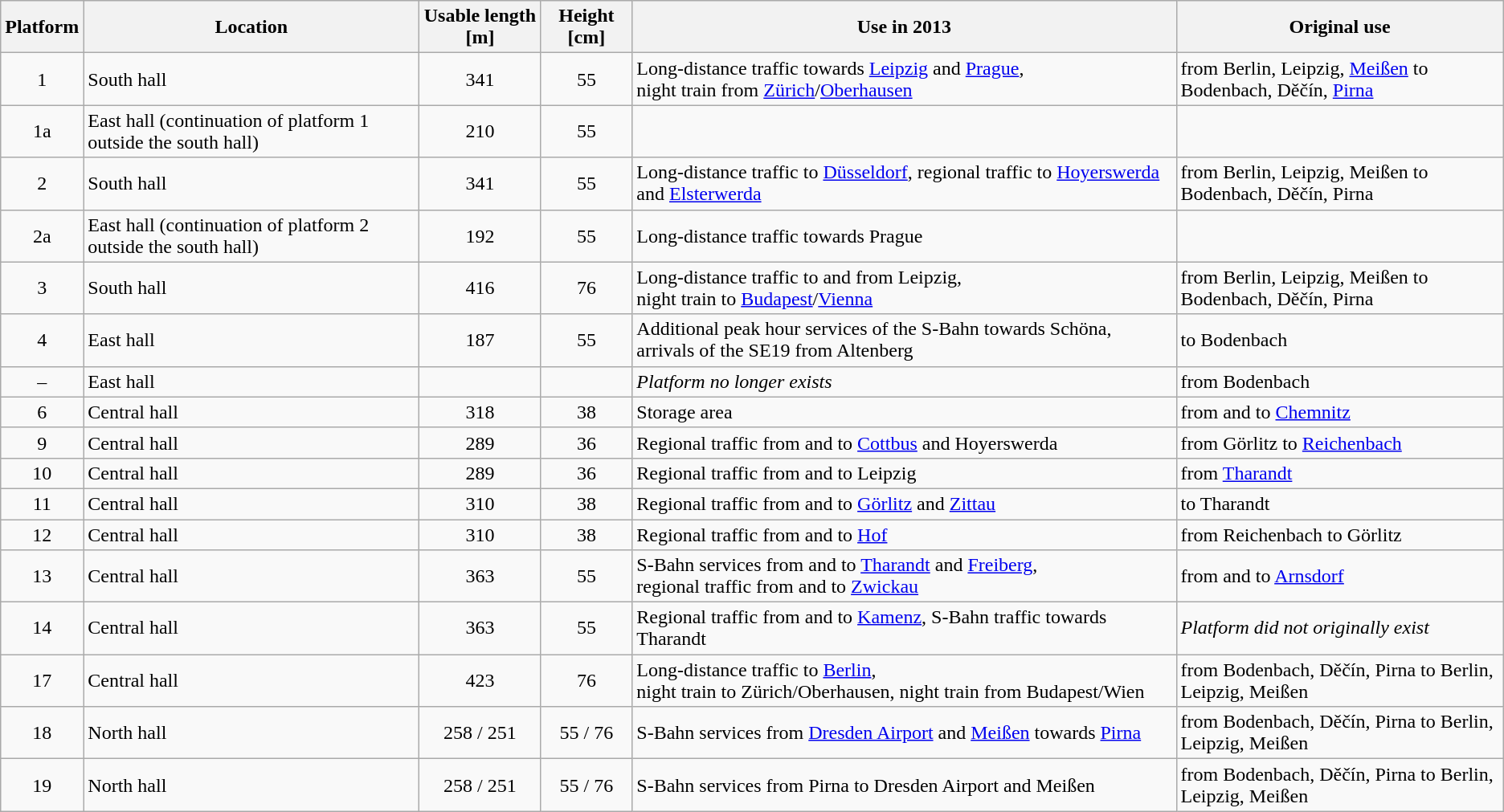<table class="wikitable">
<tr>
<th>Platform</th>
<th>Location</th>
<th>Usable length [m]</th>
<th>Height [cm]</th>
<th>Use in 2013</th>
<th>Original use</th>
</tr>
<tr>
<td style="text-align:center">1</td>
<td>South hall</td>
<td style="text-align:center">341</td>
<td style="text-align:center">55</td>
<td>Long-distance traffic towards <a href='#'>Leipzig</a> and <a href='#'>Prague</a>, <br> night train from <a href='#'>Zürich</a>/<a href='#'>Oberhausen</a></td>
<td>from Berlin, Leipzig, <a href='#'>Meißen</a> to Bodenbach, Děčín, <a href='#'>Pirna</a></td>
</tr>
<tr>
<td style="text-align:center">1a</td>
<td>East hall (continuation of platform 1 outside the south hall)</td>
<td style="text-align:center">210</td>
<td style="text-align:center">55</td>
<td></td>
<td></td>
</tr>
<tr>
<td style="text-align:center">2</td>
<td>South hall</td>
<td style="text-align:center">341</td>
<td style="text-align:center">55</td>
<td>Long-distance traffic to <a href='#'>Düsseldorf</a>, regional traffic to <a href='#'>Hoyerswerda</a> and <a href='#'>Elsterwerda</a></td>
<td>from Berlin, Leipzig, Meißen to Bodenbach, Děčín, Pirna</td>
</tr>
<tr>
<td style="text-align:center">2a</td>
<td>East hall (continuation of platform 2 outside the south hall)</td>
<td style="text-align:center">192</td>
<td style="text-align:center">55</td>
<td>Long-distance traffic towards Prague</td>
<td></td>
</tr>
<tr>
<td style="text-align:center">3</td>
<td>South hall</td>
<td style="text-align:center">416</td>
<td style="text-align:center">76</td>
<td>Long-distance traffic to and from Leipzig, <br> night train to <a href='#'>Budapest</a>/<a href='#'>Vienna</a></td>
<td>from Berlin, Leipzig, Meißen to Bodenbach, Děčín, Pirna</td>
</tr>
<tr>
<td style="text-align:center">4</td>
<td>East hall</td>
<td style="text-align:center">187</td>
<td style="text-align:center">55</td>
<td>Additional peak hour services of the S-Bahn towards Schöna, arrivals of the SE19 from Altenberg</td>
<td>to Bodenbach</td>
</tr>
<tr>
<td style="text-align:center">–</td>
<td>East hall</td>
<td></td>
<td></td>
<td><em>Platform no longer exists</em></td>
<td>from Bodenbach</td>
</tr>
<tr>
<td style="text-align:center">6</td>
<td>Central hall</td>
<td style="text-align:center">318</td>
<td style="text-align:center">38</td>
<td>Storage area</td>
<td>from and to <a href='#'>Chemnitz</a></td>
</tr>
<tr>
<td style="text-align:center">9</td>
<td>Central hall</td>
<td style="text-align:center">289</td>
<td style="text-align:center">36</td>
<td>Regional traffic from and to <a href='#'>Cottbus</a> and Hoyerswerda</td>
<td>from Görlitz to <a href='#'>Reichenbach</a></td>
</tr>
<tr>
<td style="text-align:center">10</td>
<td>Central hall</td>
<td style="text-align:center">289</td>
<td style="text-align:center">36</td>
<td>Regional traffic from and to Leipzig</td>
<td>from <a href='#'>Tharandt</a></td>
</tr>
<tr>
<td style="text-align:center">11</td>
<td>Central hall</td>
<td style="text-align:center">310</td>
<td style="text-align:center">38</td>
<td>Regional traffic from and to <a href='#'>Görlitz</a> and <a href='#'>Zittau</a></td>
<td>to Tharandt</td>
</tr>
<tr>
<td style="text-align:center">12</td>
<td>Central hall</td>
<td style="text-align:center">310</td>
<td style="text-align:center">38</td>
<td>Regional traffic from and to <a href='#'>Hof</a></td>
<td>from Reichenbach to Görlitz</td>
</tr>
<tr>
<td style="text-align:center">13</td>
<td>Central hall</td>
<td style="text-align:center">363</td>
<td style="text-align:center">55</td>
<td>S-Bahn services from and to <a href='#'>Tharandt</a> and <a href='#'>Freiberg</a>, <br>regional traffic from and to <a href='#'>Zwickau</a></td>
<td>from and to <a href='#'>Arnsdorf</a></td>
</tr>
<tr>
<td style="text-align:center">14</td>
<td>Central hall</td>
<td style="text-align:center">363</td>
<td style="text-align:center">55</td>
<td>Regional traffic from and to <a href='#'>Kamenz</a>, S-Bahn traffic towards Tharandt</td>
<td><em>Platform did not originally exist</em></td>
</tr>
<tr>
<td style="text-align:center">17</td>
<td>Central hall</td>
<td style="text-align:center">423</td>
<td style="text-align:center">76</td>
<td>Long-distance traffic to <a href='#'>Berlin</a>, <br> night train to Zürich/Oberhausen, night train from Budapest/Wien</td>
<td>from Bodenbach, Děčín, Pirna to Berlin, Leipzig, Meißen</td>
</tr>
<tr>
<td style="text-align:center">18</td>
<td>North hall</td>
<td style="text-align:center">258 / 251</td>
<td style="text-align:center">55 / 76</td>
<td>S-Bahn services from <a href='#'>Dresden Airport</a> and <a href='#'>Meißen</a> towards <a href='#'>Pirna</a></td>
<td>from Bodenbach, Děčín, Pirna to Berlin, Leipzig, Meißen</td>
</tr>
<tr>
<td style="text-align:center">19</td>
<td>North hall</td>
<td style="text-align:center">258 / 251</td>
<td style="text-align:center">55 / 76</td>
<td>S-Bahn services from Pirna to Dresden Airport and Meißen</td>
<td>from Bodenbach, Děčín, Pirna to Berlin, Leipzig, Meißen</td>
</tr>
</table>
